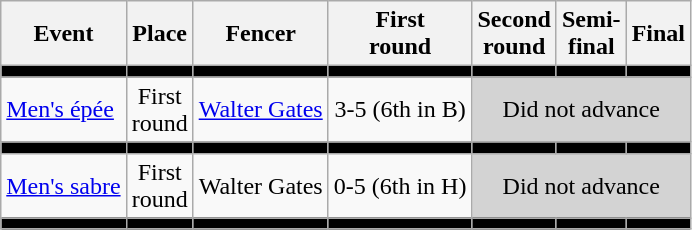<table class=wikitable>
<tr>
<th>Event</th>
<th>Place</th>
<th>Fencer</th>
<th>First <br> round</th>
<th>Second <br> round</th>
<th>Semi-<br>final</th>
<th>Final</th>
</tr>
<tr bgcolor=black>
<td></td>
<td></td>
<td></td>
<td></td>
<td></td>
<td></td>
<td></td>
</tr>
<tr align=center>
<td align=left><a href='#'>Men's épée</a></td>
<td>First <br> round</td>
<td align=left><a href='#'>Walter Gates</a></td>
<td>3-5 (6th in B)</td>
<td colspan=3 bgcolor=lightgray>Did not advance</td>
</tr>
<tr bgcolor=black>
<td></td>
<td></td>
<td></td>
<td></td>
<td></td>
<td></td>
<td></td>
</tr>
<tr align=center>
<td align=left><a href='#'>Men's sabre</a></td>
<td>First <br> round</td>
<td align=left>Walter Gates</td>
<td>0-5 (6th in H)</td>
<td colspan=3 bgcolor=lightgray>Did not advance</td>
</tr>
<tr bgcolor=black>
<td></td>
<td></td>
<td></td>
<td></td>
<td></td>
<td></td>
<td></td>
</tr>
</table>
